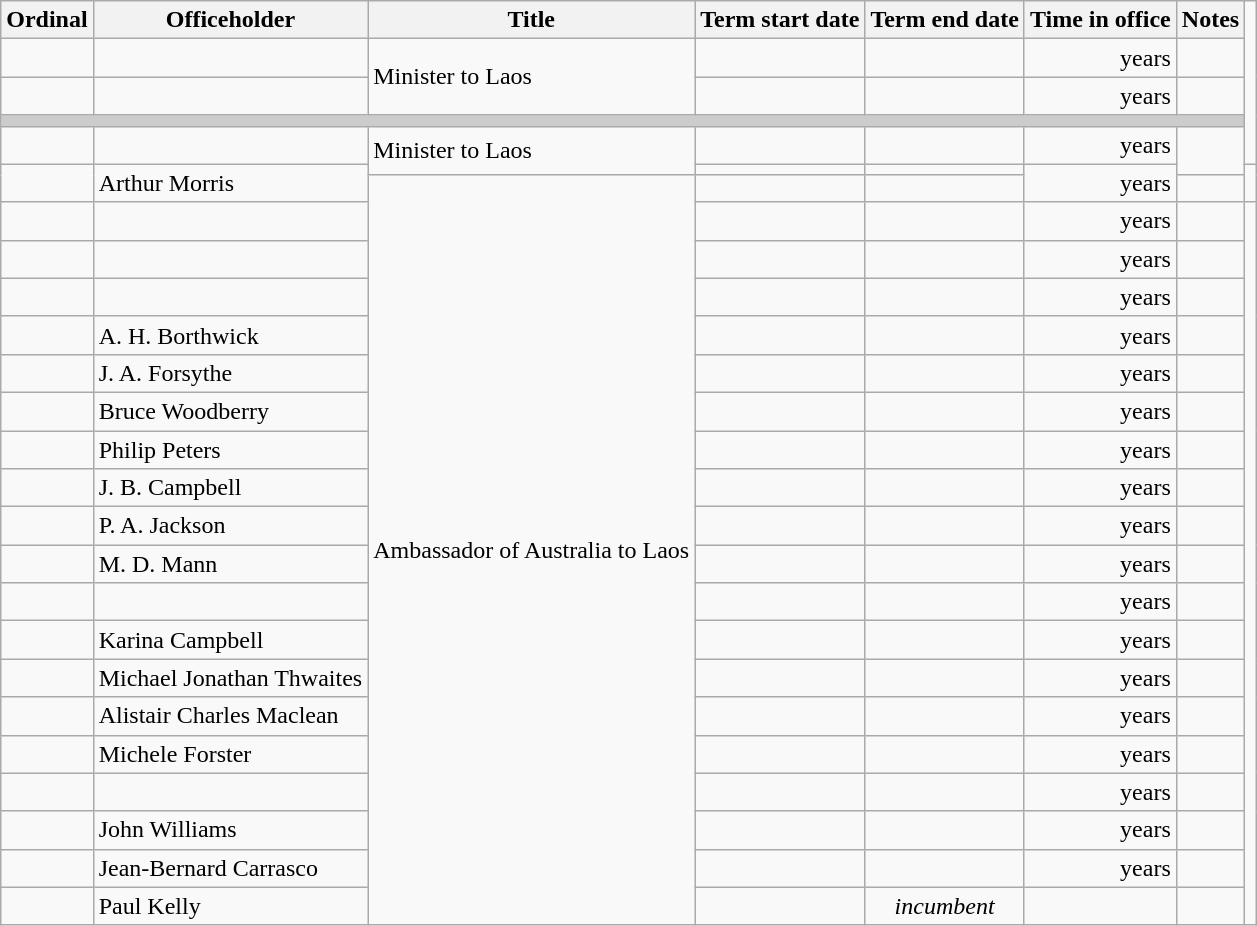<table class='wikitable sortable'>
<tr>
<th>Ordinal</th>
<th>Officeholder</th>
<th>Title</th>
<th>Term start date</th>
<th>Term end date</th>
<th>Time in office</th>
<th>Notes</th>
</tr>
<tr>
<td align=center></td>
<td></td>
<td rowspan=2>Minister to Laos</td>
<td align=center></td>
<td align=center></td>
<td align=right> years</td>
<td></td>
</tr>
<tr>
<td align=center></td>
<td></td>
<td align=center></td>
<td align=center></td>
<td align=right> years</td>
<td></td>
</tr>
<tr>
<th colspan=7 style="background: #cccccc;"></th>
</tr>
<tr>
<td align=center></td>
<td></td>
<td rowspan=2>Minister to Laos</td>
<td align=center></td>
<td align=center></td>
<td align=right> years</td>
<td rowspan=2></td>
</tr>
<tr>
<td rowspan=2 align=center></td>
<td rowspan=2>Arthur Morris</td>
<td align=center></td>
<td align=center></td>
<td rowspan=2 align=right> years</td>
<td rowspan=2></td>
</tr>
<tr>
<td rowspan=20>Ambassador of Australia to Laos</td>
<td align=center></td>
<td align=center></td>
</tr>
<tr>
<td align=center></td>
<td></td>
<td align=center></td>
<td align=center></td>
<td align=right> years</td>
<td></td>
</tr>
<tr>
<td align=center></td>
<td></td>
<td align=center></td>
<td align=center></td>
<td align=right> years</td>
<td></td>
</tr>
<tr>
<td align=center></td>
<td></td>
<td align=center></td>
<td align=center></td>
<td align=right> years</td>
<td></td>
</tr>
<tr>
<td align=center></td>
<td>A. H. Borthwick</td>
<td align=center></td>
<td align=center></td>
<td align=right> years</td>
<td></td>
</tr>
<tr>
<td align=center></td>
<td>J. A. Forsythe</td>
<td align=center></td>
<td align=center></td>
<td align=right> years</td>
<td></td>
</tr>
<tr>
<td align=center></td>
<td>Bruce Woodberry</td>
<td align=center></td>
<td align=center></td>
<td align=right> years</td>
<td></td>
</tr>
<tr>
<td align=center></td>
<td>Philip Peters</td>
<td align=center></td>
<td align=center></td>
<td align=right> years</td>
<td></td>
</tr>
<tr>
<td align=center></td>
<td>J. B. Campbell</td>
<td align=center></td>
<td align=center></td>
<td align=right> years</td>
<td></td>
</tr>
<tr>
<td align=center></td>
<td>P. A. Jackson</td>
<td align=center></td>
<td align=center></td>
<td align=right> years</td>
<td></td>
</tr>
<tr>
<td align=center></td>
<td>M. D. Mann</td>
<td align=center></td>
<td align=center></td>
<td align=right> years</td>
<td></td>
</tr>
<tr>
<td align=center></td>
<td></td>
<td align=center></td>
<td align=center></td>
<td align=right> years</td>
<td></td>
</tr>
<tr>
<td align=center></td>
<td>Karina Campbell</td>
<td align=center></td>
<td align=center></td>
<td align=right> years</td>
<td></td>
</tr>
<tr>
<td align=center></td>
<td>Michael Jonathan Thwaites</td>
<td align=center></td>
<td align=center></td>
<td align=right> years</td>
<td></td>
</tr>
<tr>
<td align=center></td>
<td>Alistair Charles Maclean</td>
<td align=center></td>
<td align=center></td>
<td align=right> years</td>
<td></td>
</tr>
<tr>
<td align=center></td>
<td>Michele Forster</td>
<td align=center></td>
<td align=center></td>
<td align=right> years</td>
<td></td>
</tr>
<tr>
<td align=center></td>
<td></td>
<td align=center></td>
<td align=center></td>
<td align=right> years</td>
<td></td>
</tr>
<tr>
<td align=center></td>
<td>John Williams</td>
<td align=center></td>
<td align=center></td>
<td align=right> years</td>
<td></td>
</tr>
<tr>
<td align=center></td>
<td>Jean-Bernard Carrasco</td>
<td align=center></td>
<td align=center></td>
<td align=right> years</td>
<td></td>
</tr>
<tr>
<td align=center></td>
<td>Paul Kelly</td>
<td align=center></td>
<td align=center><em>incumbent</em></td>
<td align=right></td>
<td></td>
</tr>
</table>
